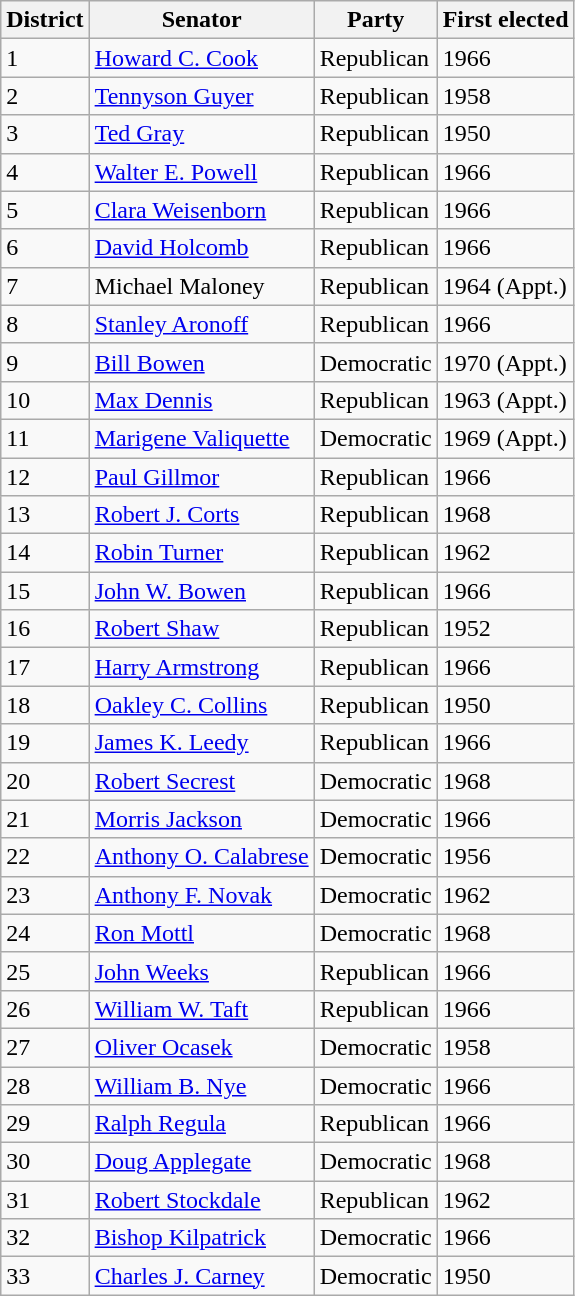<table class="wikitable sortable">
<tr>
<th>District</th>
<th>Senator</th>
<th>Party</th>
<th>First elected</th>
</tr>
<tr>
<td>1</td>
<td><a href='#'>Howard C. Cook</a></td>
<td>Republican</td>
<td>1966</td>
</tr>
<tr>
<td>2</td>
<td><a href='#'>Tennyson Guyer</a></td>
<td>Republican</td>
<td>1958</td>
</tr>
<tr>
<td>3</td>
<td><a href='#'>Ted Gray</a></td>
<td>Republican</td>
<td>1950</td>
</tr>
<tr>
<td>4</td>
<td><a href='#'>Walter E. Powell</a></td>
<td>Republican</td>
<td>1966</td>
</tr>
<tr>
<td>5</td>
<td><a href='#'>Clara Weisenborn</a></td>
<td>Republican</td>
<td>1966</td>
</tr>
<tr>
<td>6</td>
<td><a href='#'>David Holcomb</a></td>
<td>Republican</td>
<td>1966</td>
</tr>
<tr>
<td>7</td>
<td>Michael Maloney</td>
<td>Republican</td>
<td>1964 (Appt.)</td>
</tr>
<tr>
<td>8</td>
<td><a href='#'>Stanley Aronoff</a></td>
<td>Republican</td>
<td>1966</td>
</tr>
<tr>
<td>9</td>
<td><a href='#'>Bill Bowen</a></td>
<td>Democratic</td>
<td>1970 (Appt.)</td>
</tr>
<tr>
<td>10</td>
<td><a href='#'>Max Dennis</a></td>
<td>Republican</td>
<td>1963 (Appt.)</td>
</tr>
<tr>
<td>11</td>
<td><a href='#'>Marigene Valiquette</a></td>
<td>Democratic</td>
<td>1969 (Appt.)</td>
</tr>
<tr>
<td>12</td>
<td><a href='#'>Paul Gillmor</a></td>
<td>Republican</td>
<td>1966</td>
</tr>
<tr>
<td>13</td>
<td><a href='#'>Robert J. Corts</a></td>
<td>Republican</td>
<td>1968</td>
</tr>
<tr>
<td>14</td>
<td><a href='#'>Robin Turner</a></td>
<td>Republican</td>
<td>1962</td>
</tr>
<tr>
<td>15</td>
<td><a href='#'>John W. Bowen</a></td>
<td>Republican</td>
<td>1966</td>
</tr>
<tr>
<td>16</td>
<td><a href='#'>Robert Shaw</a></td>
<td>Republican</td>
<td>1952</td>
</tr>
<tr>
<td>17</td>
<td><a href='#'>Harry Armstrong</a></td>
<td>Republican</td>
<td>1966</td>
</tr>
<tr>
<td>18</td>
<td><a href='#'>Oakley C. Collins</a></td>
<td>Republican</td>
<td>1950</td>
</tr>
<tr>
<td>19</td>
<td><a href='#'>James K. Leedy</a></td>
<td>Republican</td>
<td>1966</td>
</tr>
<tr>
<td>20</td>
<td><a href='#'>Robert Secrest</a></td>
<td>Democratic</td>
<td>1968</td>
</tr>
<tr>
<td>21</td>
<td><a href='#'>Morris Jackson</a></td>
<td>Democratic</td>
<td>1966</td>
</tr>
<tr>
<td>22</td>
<td><a href='#'>Anthony O. Calabrese</a></td>
<td>Democratic</td>
<td>1956</td>
</tr>
<tr>
<td>23</td>
<td><a href='#'>Anthony F. Novak</a></td>
<td>Democratic</td>
<td>1962</td>
</tr>
<tr>
<td>24</td>
<td><a href='#'>Ron Mottl</a></td>
<td>Democratic</td>
<td>1968</td>
</tr>
<tr>
<td>25</td>
<td><a href='#'>John Weeks</a></td>
<td>Republican</td>
<td>1966</td>
</tr>
<tr>
<td>26</td>
<td><a href='#'>William W. Taft</a></td>
<td>Republican</td>
<td>1966</td>
</tr>
<tr>
<td>27</td>
<td><a href='#'>Oliver Ocasek</a></td>
<td>Democratic</td>
<td>1958</td>
</tr>
<tr>
<td>28</td>
<td><a href='#'>William B. Nye</a></td>
<td>Democratic</td>
<td>1966</td>
</tr>
<tr>
<td>29</td>
<td><a href='#'>Ralph Regula</a></td>
<td>Republican</td>
<td>1966</td>
</tr>
<tr>
<td>30</td>
<td><a href='#'>Doug Applegate</a></td>
<td>Democratic</td>
<td>1968</td>
</tr>
<tr>
<td>31</td>
<td><a href='#'>Robert Stockdale</a></td>
<td>Republican</td>
<td>1962</td>
</tr>
<tr>
<td>32</td>
<td><a href='#'>Bishop Kilpatrick</a></td>
<td>Democratic</td>
<td>1966</td>
</tr>
<tr>
<td>33</td>
<td><a href='#'>Charles J. Carney</a></td>
<td>Democratic</td>
<td>1950</td>
</tr>
</table>
